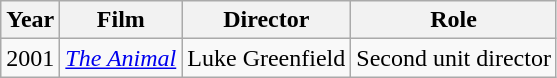<table class="wikitable">
<tr>
<th>Year</th>
<th>Film</th>
<th>Director</th>
<th>Role</th>
</tr>
<tr>
<td>2001</td>
<td><em><a href='#'>The Animal</a></em></td>
<td>Luke Greenfield</td>
<td>Second unit director</td>
</tr>
</table>
